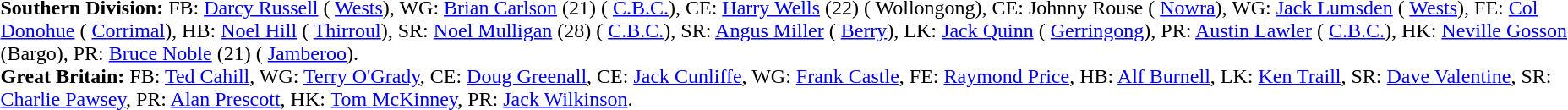<table width="100%" class="mw-collapsible mw-collapsed">
<tr>
<td valign="top" width="50%"><br><strong>Southern Division:</strong> FB: <a href='#'>Darcy Russell</a> ( <a href='#'>Wests</a>), WG: <a href='#'>Brian Carlson</a> (21) ( <a href='#'>C.B.C.</a>), CE: <a href='#'>Harry Wells</a> (22) ( Wollongong), CE: Johnny Rouse ( <a href='#'>Nowra</a>), WG: <a href='#'>Jack Lumsden</a> ( <a href='#'>Wests</a>), FE: <a href='#'>Col Donohue</a> ( <a href='#'>Corrimal</a>), HB: <a href='#'>Noel Hill</a> ( <a href='#'>Thirroul</a>), SR: <a href='#'>Noel Mulligan</a> (28) ( <a href='#'>C.B.C.</a>), SR: <a href='#'>Angus Miller</a> ( <a href='#'>Berry</a>), LK: <a href='#'>Jack Quinn</a> ( <a href='#'>Gerringong</a>), PR: <a href='#'>Austin Lawler</a> ( <a href='#'>C.B.C.</a>), HK: <a href='#'>Neville Gosson</a> (Bargo), PR: <a href='#'>Bruce Noble</a> (21) ( <a href='#'>Jamberoo</a>).<br>
<strong>Great Britain:</strong> FB: <a href='#'>Ted Cahill</a>, WG: <a href='#'>Terry O'Grady</a>, CE: <a href='#'>Doug Greenall</a>, CE: <a href='#'>Jack Cunliffe</a>, WG: <a href='#'>Frank Castle</a>, FE: <a href='#'>Raymond Price</a>, HB: <a href='#'>Alf Burnell</a>, LK: <a href='#'>Ken Traill</a>, SR: <a href='#'>Dave Valentine</a>, SR: <a href='#'>Charlie Pawsey</a>, PR: <a href='#'>Alan Prescott</a>, HK: <a href='#'>Tom McKinney</a>, PR: <a href='#'>Jack Wilkinson</a>.<br></td>
</tr>
</table>
